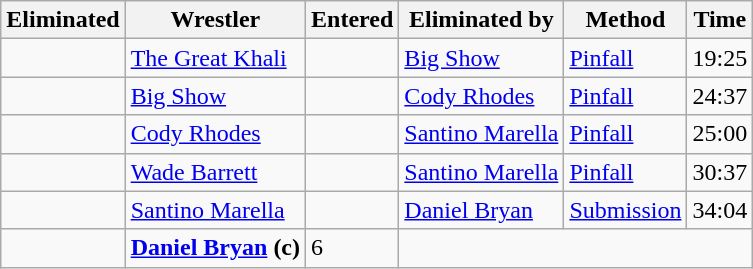<table class="wikitable sortable">
<tr>
<th>Eliminated</th>
<th>Wrestler</th>
<th>Entered</th>
<th>Eliminated by</th>
<th>Method</th>
<th>Time</th>
</tr>
<tr>
<td></td>
<td><a href='#'>The Great Khali</a></td>
<td></td>
<td><a href='#'>Big Show</a></td>
<td><a href='#'>Pinfall</a></td>
<td>19:25</td>
</tr>
<tr>
<td></td>
<td><a href='#'>Big Show</a></td>
<td></td>
<td><a href='#'>Cody Rhodes</a></td>
<td><a href='#'>Pinfall</a></td>
<td>24:37</td>
</tr>
<tr>
<td></td>
<td><a href='#'>Cody Rhodes</a></td>
<td></td>
<td><a href='#'>Santino Marella</a></td>
<td><a href='#'>Pinfall</a></td>
<td>25:00</td>
</tr>
<tr>
<td></td>
<td><a href='#'>Wade Barrett</a></td>
<td></td>
<td><a href='#'>Santino Marella</a></td>
<td><a href='#'>Pinfall</a></td>
<td>30:37</td>
</tr>
<tr>
<td></td>
<td><a href='#'>Santino Marella</a></td>
<td></td>
<td><a href='#'>Daniel Bryan</a></td>
<td><a href='#'>Submission</a></td>
<td>34:04</td>
</tr>
<tr>
<td></td>
<td><strong><a href='#'>Daniel Bryan</a> (c)</strong></td>
<td>6</td>
<td colspan="3"></td>
</tr>
</table>
